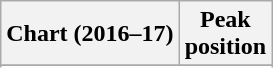<table class="wikitable sortable plainrowheaders" style="text-align:center">
<tr>
<th scope="col">Chart (2016–17)</th>
<th scope="col">Peak<br> position</th>
</tr>
<tr>
</tr>
<tr>
</tr>
<tr>
</tr>
<tr>
</tr>
<tr>
</tr>
<tr>
</tr>
<tr>
</tr>
<tr>
</tr>
<tr>
</tr>
<tr>
</tr>
<tr>
</tr>
<tr>
</tr>
<tr>
</tr>
<tr>
</tr>
<tr>
</tr>
<tr>
</tr>
<tr>
</tr>
<tr>
</tr>
<tr>
</tr>
<tr>
</tr>
<tr>
</tr>
</table>
